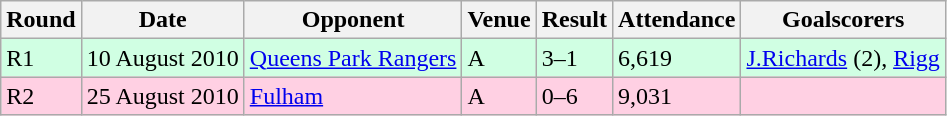<table class="wikitable">
<tr>
<th>Round</th>
<th>Date</th>
<th>Opponent</th>
<th>Venue</th>
<th>Result</th>
<th>Attendance</th>
<th>Goalscorers</th>
</tr>
<tr style="background-color: #d0ffe3;">
<td>R1</td>
<td>10 August 2010</td>
<td><a href='#'>Queens Park Rangers</a></td>
<td>A</td>
<td>3–1</td>
<td>6,619</td>
<td><a href='#'>J.Richards</a> (2), <a href='#'>Rigg</a></td>
</tr>
<tr style="background-color: #ffd0e3;">
<td>R2</td>
<td>25 August 2010</td>
<td><a href='#'>Fulham</a></td>
<td>A</td>
<td>0–6</td>
<td>9,031</td>
<td></td>
</tr>
</table>
